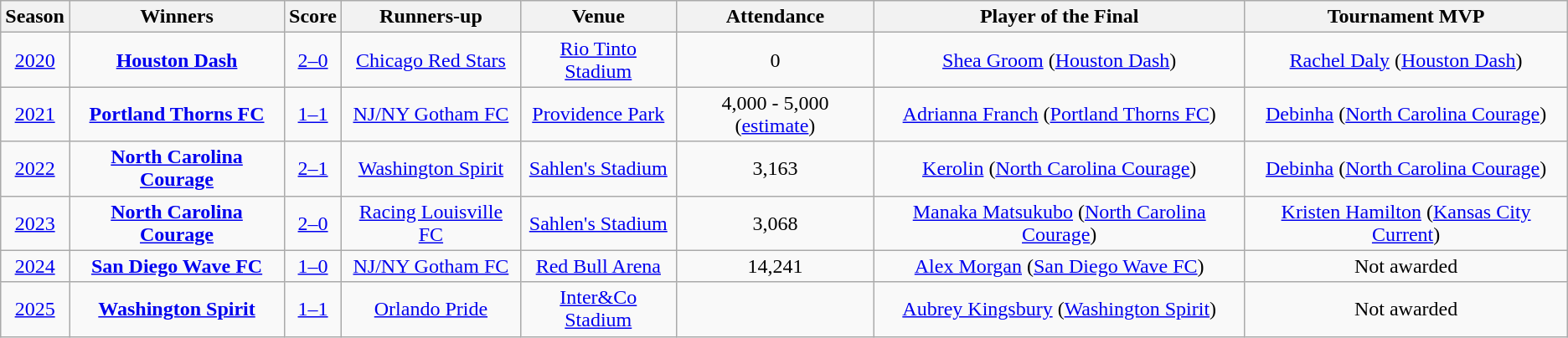<table class="wikitable" style="text-align:center;">
<tr>
<th>Season</th>
<th>Winners</th>
<th>Score</th>
<th>Runners-up</th>
<th>Venue</th>
<th>Attendance</th>
<th>Player of the Final</th>
<th>Tournament MVP</th>
</tr>
<tr>
<td><a href='#'>2020</a></td>
<td><strong><a href='#'>Houston Dash</a></strong></td>
<td><a href='#'>2–0</a></td>
<td><a href='#'>Chicago Red Stars</a></td>
<td><a href='#'>Rio Tinto Stadium</a></td>
<td>0 </td>
<td><a href='#'>Shea Groom</a> (<a href='#'>Houston Dash</a>)</td>
<td><a href='#'>Rachel Daly</a> (<a href='#'>Houston Dash</a>)</td>
</tr>
<tr>
<td><a href='#'>2021</a></td>
<td><strong><a href='#'>Portland Thorns FC</a></strong></td>
<td><a href='#'>1–1</a><br></td>
<td><a href='#'>NJ/NY Gotham FC</a></td>
<td><a href='#'>Providence Park</a></td>
<td>4,000 - 5,000 (<a href='#'>estimate</a>)</td>
<td><a href='#'>Adrianna Franch</a> (<a href='#'>Portland Thorns FC</a>)</td>
<td><a href='#'>Debinha</a> (<a href='#'>North Carolina Courage</a>)</td>
</tr>
<tr>
<td><a href='#'>2022</a></td>
<td><strong><a href='#'>North Carolina Courage</a></strong></td>
<td><a href='#'>2–1</a></td>
<td><a href='#'>Washington Spirit</a></td>
<td><a href='#'>Sahlen's Stadium</a></td>
<td>3,163</td>
<td><a href='#'>Kerolin</a> (<a href='#'>North Carolina Courage</a>)</td>
<td><a href='#'>Debinha</a> (<a href='#'>North Carolina Courage</a>)</td>
</tr>
<tr>
<td><a href='#'>2023</a></td>
<td><strong><a href='#'>North Carolina Courage</a></strong></td>
<td><a href='#'>2–0</a></td>
<td><a href='#'>Racing Louisville FC</a></td>
<td><a href='#'>Sahlen's Stadium</a></td>
<td>3,068</td>
<td><a href='#'>Manaka Matsukubo</a> (<a href='#'>North Carolina Courage</a>)</td>
<td><a href='#'>Kristen Hamilton</a> (<a href='#'>Kansas City Current</a>)</td>
</tr>
<tr>
<td><a href='#'>2024</a></td>
<td><strong><a href='#'>San Diego Wave FC</a></strong></td>
<td><a href='#'>1–0</a></td>
<td><a href='#'>NJ/NY Gotham FC</a></td>
<td><a href='#'>Red Bull Arena</a></td>
<td>14,241</td>
<td><a href='#'>Alex Morgan</a> (<a href='#'>San Diego Wave FC</a>)</td>
<td>Not awarded</td>
</tr>
<tr>
<td><a href='#'>2025</a></td>
<td><strong><a href='#'>Washington Spirit</a></strong></td>
<td><a href='#'>1–1</a><br></td>
<td><a href='#'>Orlando Pride</a></td>
<td><a href='#'>Inter&Co Stadium</a></td>
<td></td>
<td><a href='#'>Aubrey Kingsbury</a> (<a href='#'>Washington Spirit</a>)</td>
<td>Not awarded</td>
</tr>
</table>
